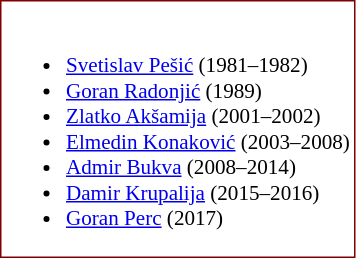<table class="toccolours" style="border:#800000 solid 1px; background:#fff; font-size:88%;">
<tr>
<td><br><ul><li> <a href='#'>Svetislav Pešić</a> (1981–1982)</li><li> <a href='#'>Goran Radonjić</a> (1989)</li><li> <a href='#'>Zlatko Akšamija</a> (2001–2002)</li><li> <a href='#'>Elmedin Konaković</a> (2003–2008)</li><li> <a href='#'>Admir Bukva</a> (2008–2014)</li><li> <a href='#'>Damir Krupalija</a> (2015–2016)</li><li> <a href='#'>Goran Perc</a> (2017)</li></ul></td>
</tr>
</table>
